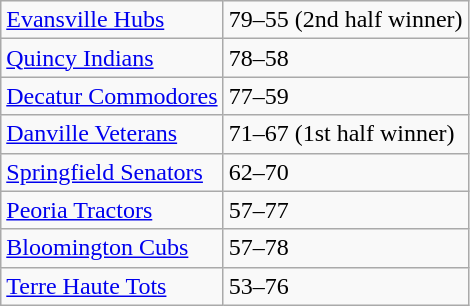<table class="wikitable">
<tr>
<td><a href='#'>Evansville Hubs</a></td>
<td>79–55 (2nd half winner)</td>
</tr>
<tr>
<td><a href='#'>Quincy Indians</a></td>
<td>78–58</td>
</tr>
<tr>
<td><a href='#'>Decatur Commodores</a></td>
<td>77–59</td>
</tr>
<tr>
<td><a href='#'>Danville Veterans</a></td>
<td>71–67 (1st half winner)</td>
</tr>
<tr>
<td><a href='#'>Springfield Senators</a></td>
<td>62–70</td>
</tr>
<tr>
<td><a href='#'>Peoria Tractors</a></td>
<td>57–77</td>
</tr>
<tr>
<td><a href='#'>Bloomington Cubs</a></td>
<td>57–78</td>
</tr>
<tr>
<td><a href='#'>Terre Haute Tots</a></td>
<td>53–76</td>
</tr>
</table>
